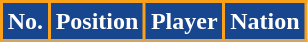<table class="wikitable sortable">
<tr>
<th style="background:#17468E; color:white; border:2px solid #F9A11B;;" scope="col">No.</th>
<th style="background:#17468E; color:white; border:2px solid #F9A11B;;" scope="col">Position</th>
<th style="background:#17468E; color:white; border:2px solid #F9A11B;;" scope="col">Player</th>
<th style="background:#17468E; color:white; border:2px solid #F9A11B;;" scope="col">Nation</th>
</tr>
<tr>
</tr>
</table>
